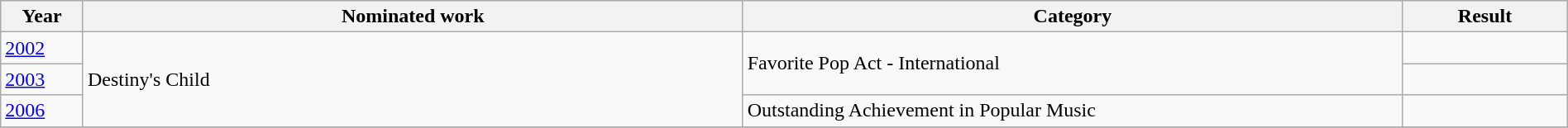<table class="wikitable" width="100%">
<tr>
<th width="5%">Year</th>
<th width="40%">Nominated work</th>
<th width="40%">Category</th>
<th width="10%">Result</th>
</tr>
<tr>
<td><a href='#'>2002</a></td>
<td rowspan="3">Destiny's Child</td>
<td rowspan="2">Favorite Pop Act - International</td>
<td></td>
</tr>
<tr>
<td><a href='#'>2003</a></td>
<td></td>
</tr>
<tr>
<td><a href='#'>2006</a></td>
<td>Outstanding Achievement in Popular Music</td>
<td></td>
</tr>
<tr>
</tr>
</table>
